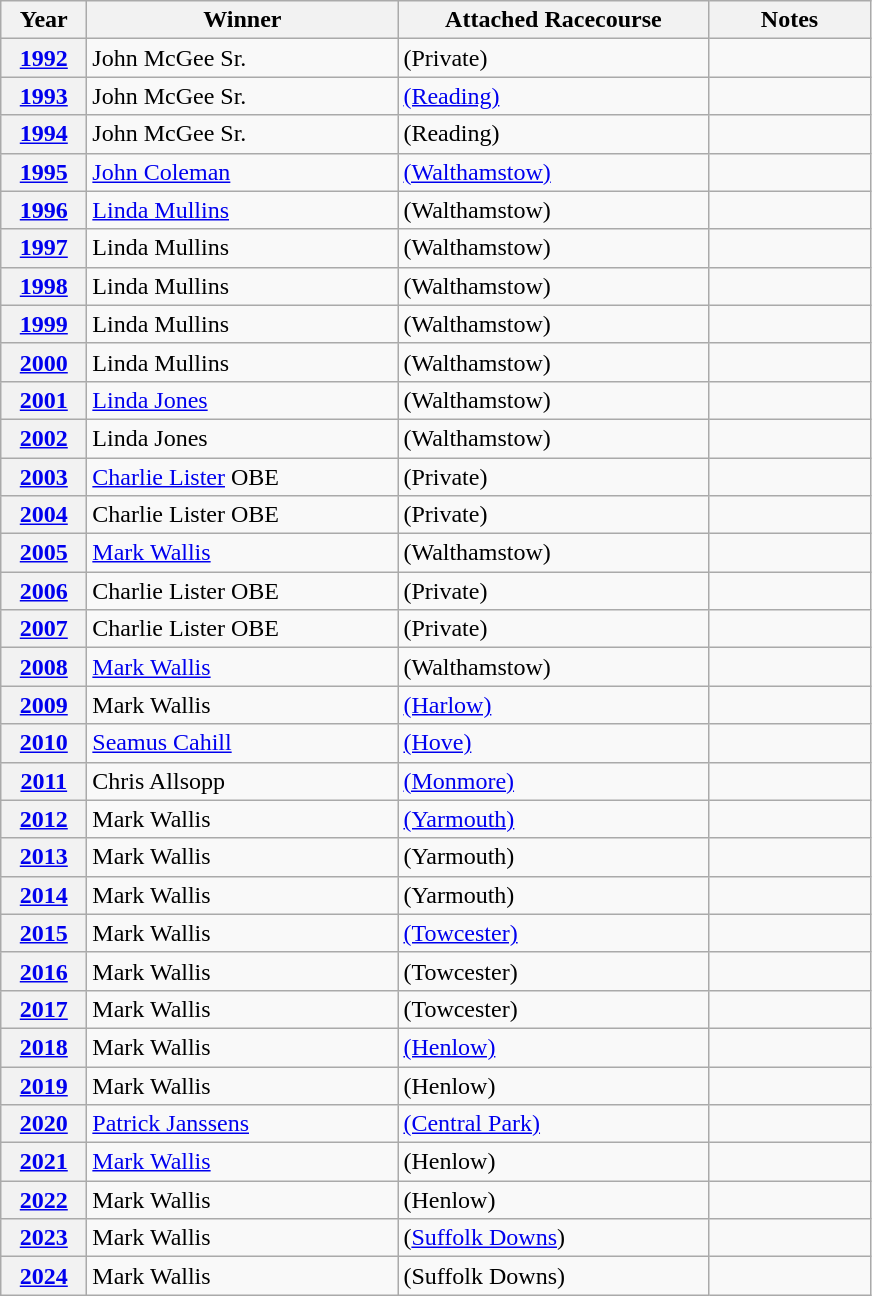<table class="wikitable">
<tr>
<th width=50>Year</th>
<th width=200>Winner</th>
<th width=200>Attached Racecourse</th>
<th width=100>Notes</th>
</tr>
<tr>
<th><a href='#'>1992</a></th>
<td>John McGee Sr.</td>
<td>(Private)</td>
<td></td>
</tr>
<tr>
<th><a href='#'>1993</a></th>
<td>John McGee Sr.</td>
<td><a href='#'>(Reading)</a></td>
<td></td>
</tr>
<tr>
<th><a href='#'>1994</a></th>
<td>John McGee Sr.</td>
<td>(Reading)</td>
<td></td>
</tr>
<tr>
<th><a href='#'>1995</a></th>
<td><a href='#'>John Coleman</a></td>
<td><a href='#'>(Walthamstow)</a></td>
<td></td>
</tr>
<tr>
<th><a href='#'>1996</a></th>
<td><a href='#'>Linda Mullins</a></td>
<td>(Walthamstow)</td>
<td></td>
</tr>
<tr>
<th><a href='#'>1997</a></th>
<td>Linda Mullins</td>
<td>(Walthamstow)</td>
<td></td>
</tr>
<tr>
<th><a href='#'>1998</a></th>
<td>Linda Mullins</td>
<td>(Walthamstow)</td>
<td></td>
</tr>
<tr>
<th><a href='#'>1999</a></th>
<td>Linda Mullins</td>
<td>(Walthamstow)</td>
<td></td>
</tr>
<tr>
<th><a href='#'>2000</a></th>
<td>Linda Mullins</td>
<td>(Walthamstow)</td>
<td></td>
</tr>
<tr>
<th><a href='#'>2001</a></th>
<td><a href='#'>Linda Jones</a></td>
<td>(Walthamstow)</td>
<td></td>
</tr>
<tr>
<th><a href='#'>2002</a></th>
<td>Linda Jones</td>
<td>(Walthamstow)</td>
<td></td>
</tr>
<tr>
<th><a href='#'>2003</a></th>
<td><a href='#'>Charlie Lister</a> OBE</td>
<td>(Private)</td>
<td></td>
</tr>
<tr>
<th><a href='#'>2004</a></th>
<td>Charlie Lister OBE</td>
<td>(Private)</td>
<td></td>
</tr>
<tr>
<th><a href='#'>2005</a></th>
<td><a href='#'>Mark Wallis</a></td>
<td>(Walthamstow)</td>
<td></td>
</tr>
<tr>
<th><a href='#'>2006</a></th>
<td>Charlie Lister OBE</td>
<td>(Private)</td>
<td></td>
</tr>
<tr>
<th><a href='#'>2007</a></th>
<td>Charlie Lister OBE</td>
<td>(Private)</td>
<td></td>
</tr>
<tr>
<th><a href='#'>2008</a></th>
<td><a href='#'>Mark Wallis</a></td>
<td>(Walthamstow)</td>
<td></td>
</tr>
<tr>
<th><a href='#'>2009</a></th>
<td>Mark Wallis</td>
<td><a href='#'>(Harlow)</a></td>
<td></td>
</tr>
<tr>
<th><a href='#'>2010</a></th>
<td><a href='#'>Seamus Cahill</a></td>
<td><a href='#'>(Hove)</a></td>
<td></td>
</tr>
<tr>
<th><a href='#'>2011</a></th>
<td>Chris Allsopp</td>
<td><a href='#'>(Monmore)</a></td>
<td></td>
</tr>
<tr>
<th><a href='#'>2012</a></th>
<td>Mark Wallis</td>
<td><a href='#'>(Yarmouth)</a></td>
<td></td>
</tr>
<tr>
<th><a href='#'>2013</a></th>
<td>Mark Wallis</td>
<td>(Yarmouth)</td>
<td></td>
</tr>
<tr>
<th><a href='#'>2014</a></th>
<td>Mark Wallis</td>
<td>(Yarmouth)</td>
<td></td>
</tr>
<tr>
<th><a href='#'>2015</a></th>
<td>Mark Wallis</td>
<td><a href='#'>(Towcester)</a></td>
<td></td>
</tr>
<tr>
<th><a href='#'>2016</a></th>
<td>Mark Wallis</td>
<td>(Towcester)</td>
<td></td>
</tr>
<tr>
<th><a href='#'>2017</a></th>
<td>Mark Wallis</td>
<td>(Towcester)</td>
<td></td>
</tr>
<tr>
<th><a href='#'>2018</a></th>
<td>Mark Wallis</td>
<td><a href='#'>(Henlow)</a></td>
<td></td>
</tr>
<tr>
<th><a href='#'>2019</a></th>
<td>Mark Wallis</td>
<td>(Henlow)</td>
<td></td>
</tr>
<tr>
<th><a href='#'>2020</a></th>
<td><a href='#'>Patrick Janssens</a></td>
<td><a href='#'>(Central Park)</a></td>
<td></td>
</tr>
<tr>
<th><a href='#'>2021</a></th>
<td><a href='#'>Mark Wallis</a></td>
<td>(Henlow)</td>
<td></td>
</tr>
<tr>
<th><a href='#'>2022</a></th>
<td>Mark Wallis</td>
<td>(Henlow)</td>
<td></td>
</tr>
<tr>
<th><a href='#'>2023</a></th>
<td>Mark Wallis</td>
<td>(<a href='#'>Suffolk Downs</a>)</td>
<td></td>
</tr>
<tr>
<th><a href='#'>2024</a></th>
<td>Mark Wallis</td>
<td>(Suffolk Downs)</td>
<td></td>
</tr>
</table>
